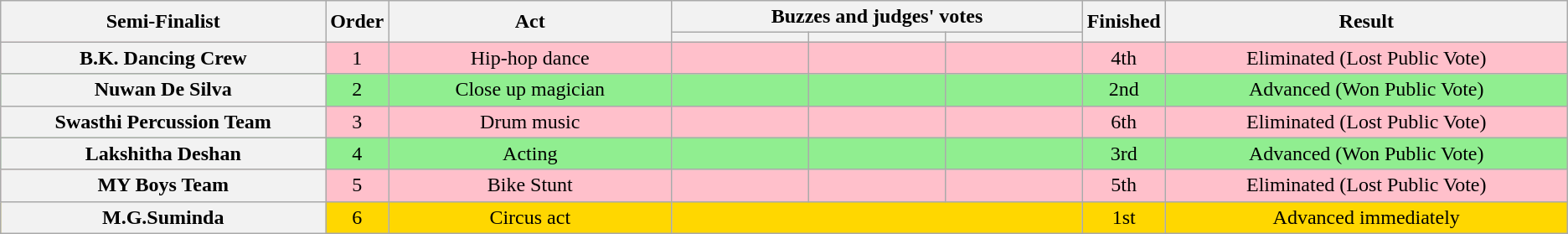<table class="wikitable plainrowheaders sortable" style="text-align:center;">
<tr>
<th scope="col" rowspan="2" class="unsortable" style="width:18em;">Semi-Finalist</th>
<th scope="col" rowspan="2" style="width:1em;">Order</th>
<th scope="col" rowspan="2" class="unsortable" style="width:16em;">Act</th>
<th scope="col" colspan="3" class="unsortable" style="width:24em;">Buzzes and judges' votes</th>
<th scope="col" rowspan="2" style="width:0.25em;">Finished</th>
<th scope="col" rowspan="2" style="width:23em;">Result</th>
</tr>
<tr>
<th scope="col" style="width:6em;"></th>
<th scope="col" style="width:6em;"></th>
<th scope="col" style="width:6em;"></th>
</tr>
<tr bgcolor=pink>
<th scope="row">B.K. Dancing Crew</th>
<td>1</td>
<td>Hip-hop dance</td>
<td></td>
<td></td>
<td></td>
<td>4th</td>
<td>Eliminated (Lost Public Vote)</td>
</tr>
<tr bgcolor=lightgreen>
<th scope="row">Nuwan De Silva</th>
<td>2</td>
<td>Close up magician</td>
<td></td>
<td></td>
<td></td>
<td>2nd</td>
<td>Advanced (Won Public Vote)</td>
</tr>
<tr bgcolor=pink>
<th scope="row">Swasthi Percussion Team</th>
<td>3</td>
<td>Drum music</td>
<td></td>
<td></td>
<td></td>
<td>6th</td>
<td>Eliminated (Lost Public Vote)</td>
</tr>
<tr bgcolor=lightgreen>
<th scope="row">Lakshitha Deshan</th>
<td>4</td>
<td>Acting</td>
<td></td>
<td></td>
<td></td>
<td>3rd</td>
<td>Advanced (Won Public Vote)</td>
</tr>
<tr bgcolor=pink>
<th scope="row">MY Boys Team</th>
<td>5</td>
<td>Bike Stunt</td>
<td></td>
<td></td>
<td></td>
<td>5th</td>
<td>Eliminated (Lost Public Vote)</td>
</tr>
<tr bgcolor=gold>
<th scope="row">M.G.Suminda</th>
<td>6</td>
<td>Circus act</td>
<td colspan="3"></td>
<td>1st</td>
<td>Advanced immediately</td>
</tr>
</table>
